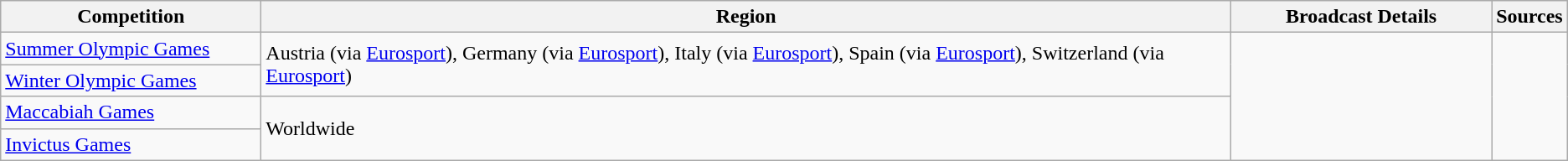<table class="wikitable">
<tr>
<th width="200">Competition</th>
<th>Region</th>
<th width="200">Broadcast Details</th>
<th>Sources</th>
</tr>
<tr>
<td><a href='#'>Summer Olympic Games</a></td>
<td rowspan="2">Austria (via <a href='#'>Eurosport</a>), Germany (via <a href='#'>Eurosport</a>), Italy (via <a href='#'>Eurosport</a>), Spain (via <a href='#'>Eurosport</a>), Switzerland (via <a href='#'>Eurosport</a>)</td>
<td rowspan="4"></td>
</tr>
<tr>
<td><a href='#'>Winter Olympic Games</a></td>
</tr>
<tr>
<td><a href='#'>Maccabiah Games</a></td>
<td rowspan="2">Worldwide</td>
</tr>
<tr>
<td><a href='#'>Invictus Games</a></td>
</tr>
</table>
